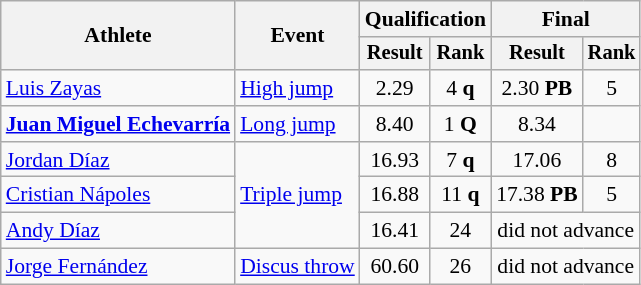<table class=wikitable style=font-size:90%>
<tr>
<th rowspan=2>Athlete</th>
<th rowspan=2>Event</th>
<th colspan=2>Qualification</th>
<th colspan=2>Final</th>
</tr>
<tr style=font-size:95%>
<th>Result</th>
<th>Rank</th>
<th>Result</th>
<th>Rank</th>
</tr>
<tr align=center>
<td align=left><a href='#'>Luis Zayas</a></td>
<td align=left><a href='#'>High jump</a></td>
<td>2.29</td>
<td>4 <strong>q</strong></td>
<td>2.30 <strong>PB</strong></td>
<td>5</td>
</tr>
<tr align=center>
<td align=left><strong><a href='#'>Juan Miguel Echevarría</a></strong></td>
<td align=left><a href='#'>Long jump</a></td>
<td>8.40</td>
<td>1 <strong>Q</strong></td>
<td>8.34</td>
<td></td>
</tr>
<tr align=center>
<td align=left><a href='#'>Jordan Díaz</a></td>
<td align=left rowspan=3><a href='#'>Triple jump</a></td>
<td>16.93</td>
<td>7 <strong>q</strong></td>
<td>17.06</td>
<td>8</td>
</tr>
<tr align=center>
<td align=left><a href='#'>Cristian Nápoles</a></td>
<td>16.88</td>
<td>11 <strong>q</strong></td>
<td>17.38 <strong>PB</strong></td>
<td>5</td>
</tr>
<tr align=center>
<td align=left><a href='#'>Andy Díaz</a></td>
<td>16.41</td>
<td>24</td>
<td colspan=2>did not advance</td>
</tr>
<tr align=center>
<td align=left><a href='#'>Jorge Fernández</a></td>
<td align=left><a href='#'>Discus throw</a></td>
<td>60.60</td>
<td>26</td>
<td colspan=2>did not advance</td>
</tr>
</table>
